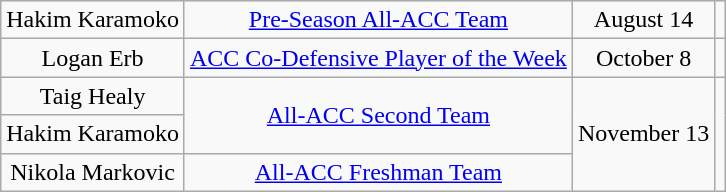<table class="wikitable sortable" style="text-align: center">
<tr>
<td>Hakim Karamoko</td>
<td><a href='#'>Pre-Season All-ACC Team</a></td>
<td>August 14</td>
<td></td>
</tr>
<tr>
<td>Logan Erb</td>
<td><a href='#'>ACC Co-Defensive Player of the Week</a></td>
<td>October 8</td>
<td></td>
</tr>
<tr>
<td>Taig Healy</td>
<td rowspan=2><a href='#'>All-ACC Second Team</a></td>
<td rowspan=3>November 13</td>
<td rowspan=3></td>
</tr>
<tr>
<td>Hakim Karamoko</td>
</tr>
<tr>
<td>Nikola Markovic</td>
<td><a href='#'>All-ACC Freshman Team</a></td>
</tr>
</table>
